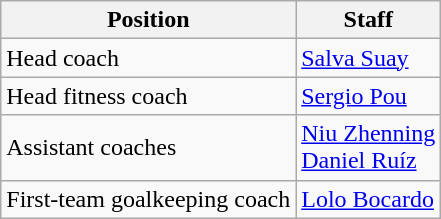<table class="wikitable">
<tr>
<th scope="col">Position</th>
<th scope="col">Staff</th>
</tr>
<tr>
<td>Head coach</td>
<td> <a href='#'>Salva Suay</a></td>
</tr>
<tr>
<td>Head fitness coach</td>
<td> <a href='#'>Sergio Pou</a></td>
</tr>
<tr>
<td>Assistant coaches</td>
<td> <a href='#'>Niu Zhenning</a><br> <a href='#'>Daniel Ruíz</a></td>
</tr>
<tr>
<td>First-team goalkeeping coach</td>
<td> <a href='#'>Lolo Bocardo</a></td>
</tr>
</table>
